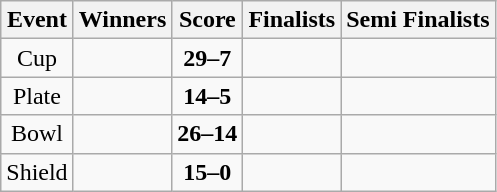<table class="wikitable" style="text-align: center">
<tr>
<th>Event</th>
<th>Winners</th>
<th>Score</th>
<th>Finalists</th>
<th>Semi Finalists</th>
</tr>
<tr>
<td>Cup</td>
<td align=left><strong></strong></td>
<td><strong>29–7</strong></td>
<td align=left></td>
<td align=left><br></td>
</tr>
<tr>
<td>Plate</td>
<td align=left><strong></strong></td>
<td><strong>14–5</strong></td>
<td align=left></td>
<td align=left><br></td>
</tr>
<tr>
<td>Bowl</td>
<td align=left><strong></strong></td>
<td><strong>26–14</strong></td>
<td align=left></td>
<td align=left><br></td>
</tr>
<tr>
<td>Shield</td>
<td align=left><strong></strong></td>
<td><strong>15–0</strong></td>
<td align=left></td>
<td align=left><br></td>
</tr>
</table>
